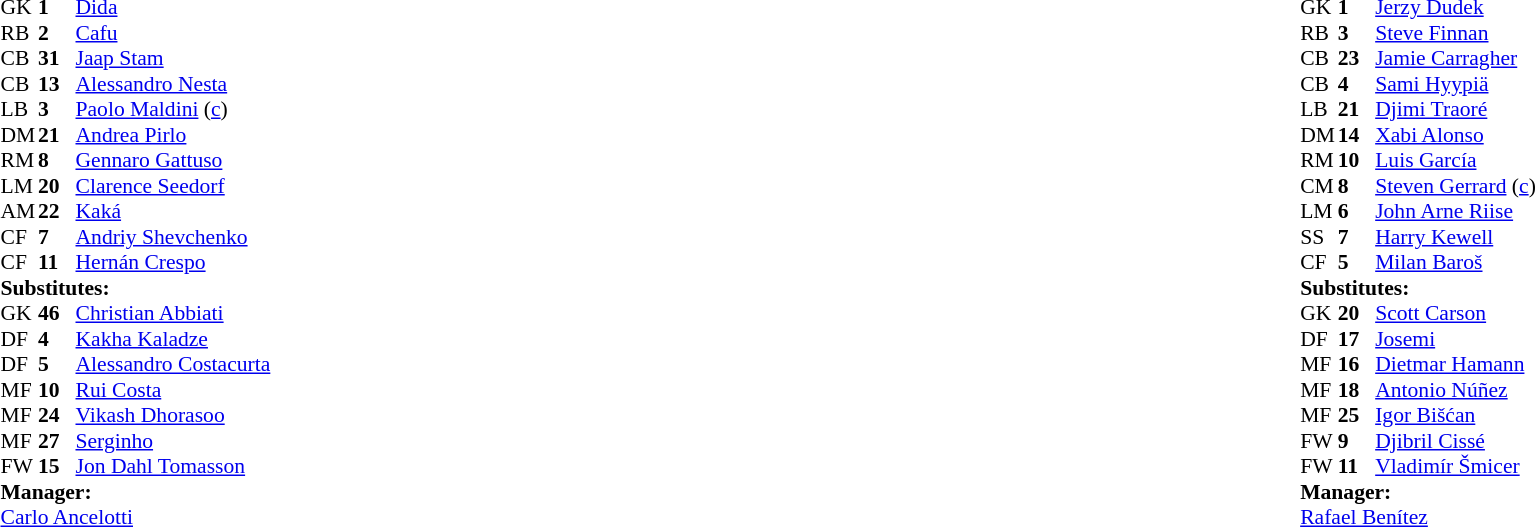<table style="width:100%">
<tr>
<td style="vertical-align:top;width:40%"><br><table style="font-size:90%" cellspacing="0" cellpadding="0">
<tr>
<th width=25></th>
<th width=25></th>
</tr>
<tr>
<td>GK</td>
<td><strong>1</strong></td>
<td> <a href='#'>Dida</a></td>
</tr>
<tr>
<td>RB</td>
<td><strong>2</strong></td>
<td> <a href='#'>Cafu</a></td>
</tr>
<tr>
<td>CB</td>
<td><strong>31</strong></td>
<td> <a href='#'>Jaap Stam</a></td>
</tr>
<tr>
<td>CB</td>
<td><strong>13</strong></td>
<td> <a href='#'>Alessandro Nesta</a></td>
</tr>
<tr>
<td>LB</td>
<td><strong>3</strong></td>
<td> <a href='#'>Paolo Maldini</a> (<a href='#'>c</a>)</td>
</tr>
<tr>
<td>DM</td>
<td><strong>21</strong></td>
<td> <a href='#'>Andrea Pirlo</a></td>
</tr>
<tr>
<td>RM</td>
<td><strong>8</strong></td>
<td> <a href='#'>Gennaro Gattuso</a></td>
<td></td>
<td></td>
</tr>
<tr>
<td>LM</td>
<td><strong>20</strong></td>
<td> <a href='#'>Clarence Seedorf</a></td>
<td></td>
<td></td>
</tr>
<tr>
<td>AM</td>
<td><strong>22</strong></td>
<td> <a href='#'>Kaká</a></td>
</tr>
<tr>
<td>CF</td>
<td><strong>7</strong></td>
<td> <a href='#'>Andriy Shevchenko</a></td>
</tr>
<tr>
<td>CF</td>
<td><strong>11</strong></td>
<td> <a href='#'>Hernán Crespo</a></td>
<td></td>
<td></td>
</tr>
<tr>
<td colspan=3><strong>Substitutes:</strong></td>
</tr>
<tr>
<td>GK</td>
<td><strong>46</strong></td>
<td> <a href='#'>Christian Abbiati</a></td>
</tr>
<tr>
<td>DF</td>
<td><strong>4</strong></td>
<td> <a href='#'>Kakha Kaladze</a></td>
</tr>
<tr>
<td>DF</td>
<td><strong>5</strong></td>
<td> <a href='#'>Alessandro Costacurta</a></td>
</tr>
<tr>
<td>MF</td>
<td><strong>10</strong></td>
<td> <a href='#'>Rui Costa</a></td>
<td></td>
<td></td>
</tr>
<tr>
<td>MF</td>
<td><strong>24</strong></td>
<td> <a href='#'>Vikash Dhorasoo</a></td>
</tr>
<tr>
<td>MF</td>
<td><strong>27</strong></td>
<td> <a href='#'>Serginho</a></td>
<td></td>
<td></td>
</tr>
<tr>
<td>FW</td>
<td><strong>15</strong></td>
<td> <a href='#'>Jon Dahl Tomasson</a></td>
<td></td>
<td></td>
</tr>
<tr>
<td colspan=3><strong>Manager:</strong></td>
</tr>
<tr>
<td colspan=4> <a href='#'>Carlo Ancelotti</a></td>
</tr>
</table>
</td>
<td valign="top"></td>
<td style="vertical-align:top;width:50%"><br><table cellspacing="0" cellpadding="0" style="font-size:90%;margin:auto">
<tr>
<th width=25></th>
<th width=25></th>
</tr>
<tr>
<td>GK</td>
<td><strong>1</strong></td>
<td> <a href='#'>Jerzy Dudek</a></td>
</tr>
<tr>
<td>RB</td>
<td><strong>3</strong></td>
<td> <a href='#'>Steve Finnan</a></td>
<td></td>
<td></td>
</tr>
<tr>
<td>CB</td>
<td><strong>23</strong></td>
<td> <a href='#'>Jamie Carragher</a></td>
<td></td>
</tr>
<tr>
<td>CB</td>
<td><strong>4</strong></td>
<td> <a href='#'>Sami Hyypiä</a></td>
</tr>
<tr>
<td>LB</td>
<td><strong>21</strong></td>
<td> <a href='#'>Djimi Traoré</a></td>
</tr>
<tr>
<td>DM</td>
<td><strong>14</strong></td>
<td> <a href='#'>Xabi Alonso</a></td>
</tr>
<tr>
<td>RM</td>
<td><strong>10</strong></td>
<td> <a href='#'>Luis García</a></td>
</tr>
<tr>
<td>CM</td>
<td><strong>8</strong></td>
<td> <a href='#'>Steven Gerrard</a> (<a href='#'>c</a>)</td>
</tr>
<tr>
<td>LM</td>
<td><strong>6</strong></td>
<td> <a href='#'>John Arne Riise</a></td>
</tr>
<tr>
<td>SS</td>
<td><strong>7</strong></td>
<td> <a href='#'>Harry Kewell</a></td>
<td></td>
<td></td>
</tr>
<tr>
<td>CF</td>
<td><strong>5</strong></td>
<td> <a href='#'>Milan Baroš</a></td>
<td></td>
<td></td>
</tr>
<tr>
<td colspan=3><strong>Substitutes:</strong></td>
</tr>
<tr>
<td>GK</td>
<td><strong>20</strong></td>
<td> <a href='#'>Scott Carson</a></td>
</tr>
<tr>
<td>DF</td>
<td><strong>17</strong></td>
<td> <a href='#'>Josemi</a></td>
</tr>
<tr>
<td>MF</td>
<td><strong>16</strong></td>
<td> <a href='#'>Dietmar Hamann</a></td>
<td></td>
<td></td>
</tr>
<tr>
<td>MF</td>
<td><strong>18</strong></td>
<td> <a href='#'>Antonio Núñez</a></td>
</tr>
<tr>
<td>MF</td>
<td><strong>25</strong></td>
<td> <a href='#'>Igor Bišćan</a></td>
</tr>
<tr>
<td>FW</td>
<td><strong>9</strong></td>
<td> <a href='#'>Djibril Cissé</a></td>
<td></td>
<td></td>
</tr>
<tr>
<td>FW</td>
<td><strong>11</strong></td>
<td> <a href='#'>Vladimír Šmicer</a></td>
<td></td>
<td></td>
</tr>
<tr>
<td colspan=3><strong>Manager:</strong></td>
</tr>
<tr>
<td colspan=4> <a href='#'>Rafael Benítez</a></td>
</tr>
</table>
</td>
</tr>
</table>
